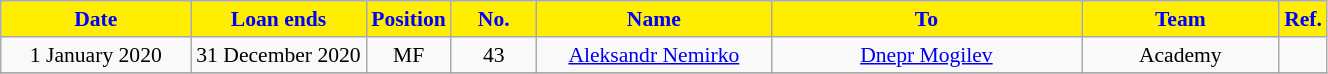<table class="wikitable" style="text-align:center; font-size:90%; ">
<tr>
<th style="background:#FFEE00; color:#0000FF; width:120px;">Date</th>
<th style="background:#FFEE00; color:#0000FF; width:110px;">Loan ends</th>
<th style="background:#FFEE00; color:#0000FF; width:50px;">Position</th>
<th style="background:#FFEE00; color:#0000FF; width:50px;">No.</th>
<th style="background:#FFEE00; color:#0000FF; width:150px;">Name</th>
<th style="background:#FFEE00; color:#0000FF; width:200px;">To</th>
<th style="background:#FFEE00; color:#0000FF; width:125px;">Team</th>
<th style="background:#FFEE00; color:#0000FF; width:25px;">Ref.</th>
</tr>
<tr>
<td>1 January 2020</td>
<td>31 December 2020</td>
<td>MF</td>
<td>43</td>
<td> <a href='#'>Aleksandr Nemirko</a></td>
<td> <a href='#'>Dnepr Mogilev</a></td>
<td>Academy</td>
<td></td>
</tr>
<tr>
</tr>
</table>
